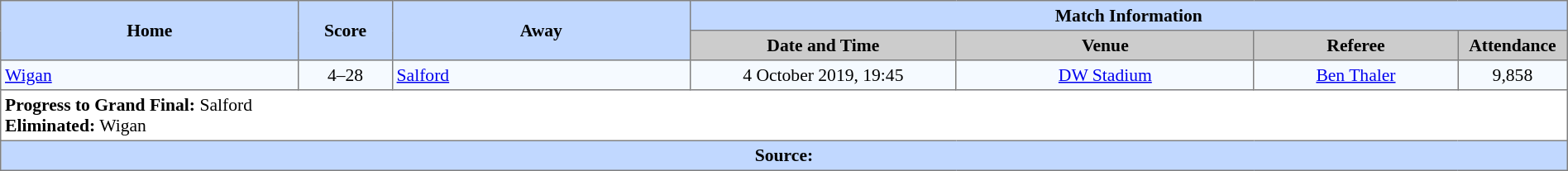<table border=1 style="border-collapse:collapse; font-size:90%; text-align:center;" cellpadding=3 cellspacing=0 width=100%>
<tr bgcolor=#C1D8FF>
<th rowspan=2 width=19%>Home</th>
<th rowspan=2 width=6%>Score</th>
<th rowspan=2 width=19%>Away</th>
<th colspan=6>Match Information</th>
</tr>
<tr bgcolor=#CCCCCC>
<th width=17%>Date and Time</th>
<th width=19%>Venue</th>
<th width=13%>Referee</th>
<th width=7%>Attendance</th>
</tr>
<tr bgcolor=#F5FAFF>
<td align=left> <a href='#'>Wigan</a></td>
<td>4–28</td>
<td align=left> <a href='#'>Salford</a></td>
<td>4 October 2019, 19:45</td>
<td><a href='#'>DW Stadium</a></td>
<td><a href='#'>Ben Thaler</a></td>
<td>9,858</td>
</tr>
<tr>
<td colspan="7" align="left"><strong>Progress to Grand Final:</strong> Salford <br><strong>Eliminated:</strong> Wigan</td>
</tr>
<tr bgcolor=#C1D8FF>
<th colspan=12>Source:</th>
</tr>
</table>
